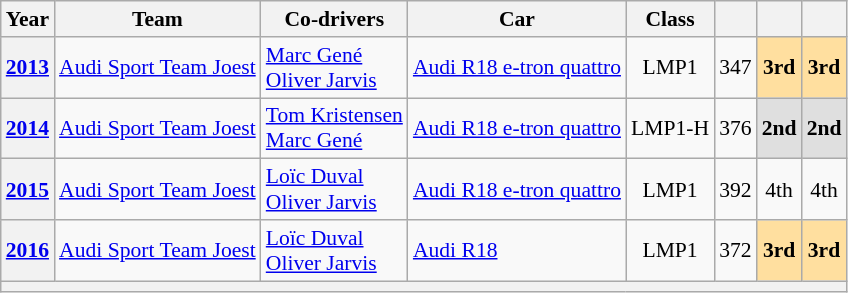<table class="wikitable" style="text-align:center; font-size:90%">
<tr>
<th scope="col">Year</th>
<th scope="col">Team</th>
<th scope="col">Co-drivers</th>
<th scope="col">Car</th>
<th scope="col">Class</th>
<th scope="col"></th>
<th scope="col"></th>
<th scope="col"></th>
</tr>
<tr>
<th scope="row"><a href='#'>2013</a></th>
<td align="left"nowrap> <a href='#'>Audi Sport Team Joest</a></td>
<td align="left"nowrap> <a href='#'>Marc Gené</a><br> <a href='#'>Oliver Jarvis</a></td>
<td align="left"nowrap><a href='#'>Audi R18 e-tron quattro</a></td>
<td>LMP1</td>
<td>347</td>
<th style="background:#FFDF9F;">3rd</th>
<th style="background:#FFDF9F;">3rd</th>
</tr>
<tr>
<th scope="row"><a href='#'>2014</a></th>
<td align="left"nowrap> <a href='#'>Audi Sport Team Joest</a></td>
<td align="left"nowrap> <a href='#'>Tom Kristensen</a><br> <a href='#'>Marc Gené</a></td>
<td align="left"nowrap><a href='#'>Audi R18 e-tron quattro</a></td>
<td>LMP1-H</td>
<td>376</td>
<th style="background:#DFDFDF;">2nd</th>
<th style="background:#DFDFDF;">2nd</th>
</tr>
<tr>
<th scope="row"><a href='#'>2015</a></th>
<td align="left"nowrap> <a href='#'>Audi Sport Team Joest</a></td>
<td align="left"nowrap> <a href='#'>Loïc Duval</a><br> <a href='#'>Oliver Jarvis</a></td>
<td align="left"nowrap><a href='#'>Audi R18 e-tron quattro</a></td>
<td>LMP1</td>
<td>392</td>
<td>4th</td>
<td>4th</td>
</tr>
<tr>
<th scope="row"><a href='#'>2016</a></th>
<td align="left"nowrap> <a href='#'>Audi Sport Team Joest</a></td>
<td align="left"nowrap> <a href='#'>Loïc Duval</a><br> <a href='#'>Oliver Jarvis</a></td>
<td align="left"nowrap><a href='#'>Audi R18</a></td>
<td>LMP1</td>
<td>372</td>
<th style="background:#FFDF9F;">3rd</th>
<th style="background:#FFDF9F;">3rd</th>
</tr>
<tr>
<th colspan="8"></th>
</tr>
</table>
